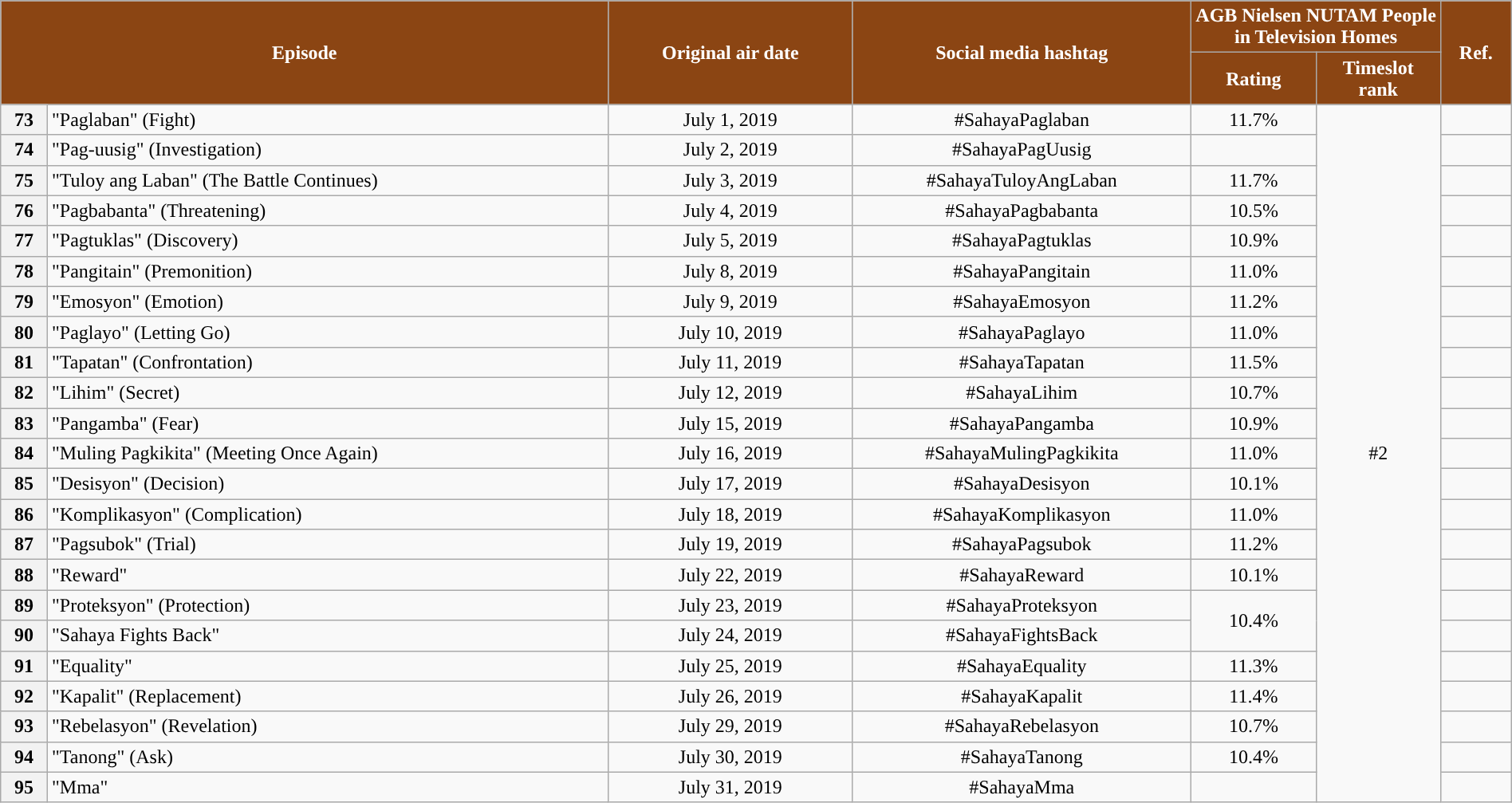<table class="wikitable" style="text-align:center; font-size:100%; line-height:18px;" width="100%">
<tr>
<th style="background-color:#8B4513; color:#ffffff;" colspan="2" rowspan="2">Episode</th>
<th style="background-color:#8B4513; color:white" rowspan="2">Original air date</th>
<th style="background-color:#8B4513; color:white" rowspan="2">Social media hashtag</th>
<th style="background-color:#8B4513; color:#ffffff;" colspan="2">AGB Nielsen NUTAM People in Television Homes</th>
<th style="background-color:#8B4513; color:#ffffff;" rowspan="2">Ref.</th>
</tr>
<tr>
<th style="background-color:#8B4513; width:75px; color:#ffffff;">Rating</th>
<th style="background-color:#8B4513; width:75px; color:#ffffff;">Timeslot<br>rank</th>
</tr>
<tr>
<th>73</th>
<td style="text-align: left;">"Paglaban" (Fight)</td>
<td>July 1, 2019</td>
<td>#SahayaPaglaban</td>
<td>11.7%</td>
<td rowspan="23">#2</td>
<td></td>
</tr>
<tr>
<th>74</th>
<td style="text-align: left;">"Pag-uusig" (Investigation)</td>
<td>July 2, 2019</td>
<td>#SahayaPagUusig</td>
<td></td>
<td></td>
</tr>
<tr>
<th>75</th>
<td style="text-align: left;">"Tuloy ang Laban" (The Battle Continues)</td>
<td>July 3, 2019</td>
<td>#SahayaTuloyAngLaban</td>
<td>11.7%</td>
<td></td>
</tr>
<tr>
<th>76</th>
<td style="text-align: left;">"Pagbabanta" (Threatening)</td>
<td>July 4, 2019</td>
<td>#SahayaPagbabanta</td>
<td>10.5%</td>
<td></td>
</tr>
<tr>
<th>77</th>
<td style="text-align: left;">"Pagtuklas" (Discovery)</td>
<td>July 5, 2019</td>
<td>#SahayaPagtuklas</td>
<td>10.9%</td>
<td></td>
</tr>
<tr>
<th>78</th>
<td style="text-align: left;">"Pangitain" (Premonition)</td>
<td>July 8, 2019</td>
<td>#SahayaPangitain</td>
<td>11.0%</td>
<td></td>
</tr>
<tr>
<th>79</th>
<td style="text-align: left;">"Emosyon" (Emotion)</td>
<td>July 9, 2019</td>
<td>#SahayaEmosyon</td>
<td>11.2%</td>
<td></td>
</tr>
<tr>
<th>80</th>
<td style="text-align: left;">"Paglayo" (Letting Go)</td>
<td>July 10, 2019</td>
<td>#SahayaPaglayo</td>
<td>11.0%</td>
<td></td>
</tr>
<tr>
<th>81</th>
<td style="text-align: left;">"Tapatan" (Confrontation)</td>
<td>July 11, 2019</td>
<td>#SahayaTapatan</td>
<td>11.5%</td>
<td></td>
</tr>
<tr>
<th>82</th>
<td style="text-align: left;">"Lihim" (Secret)</td>
<td>July 12, 2019</td>
<td>#SahayaLihim</td>
<td>10.7%</td>
<td></td>
</tr>
<tr>
<th>83</th>
<td style="text-align: left;">"Pangamba" (Fear)</td>
<td>July 15, 2019</td>
<td>#SahayaPangamba</td>
<td>10.9%</td>
<td></td>
</tr>
<tr>
<th>84</th>
<td style="text-align: left;">"Muling Pagkikita" (Meeting Once Again)</td>
<td>July 16, 2019</td>
<td>#SahayaMulingPagkikita</td>
<td>11.0%</td>
<td></td>
</tr>
<tr>
<th>85</th>
<td style="text-align: left;">"Desisyon" (Decision)</td>
<td>July 17, 2019</td>
<td>#SahayaDesisyon</td>
<td>10.1%</td>
<td></td>
</tr>
<tr>
<th>86</th>
<td style="text-align: left;">"Komplikasyon" (Complication)</td>
<td>July 18, 2019</td>
<td>#SahayaKomplikasyon</td>
<td>11.0%</td>
<td></td>
</tr>
<tr>
<th>87</th>
<td style="text-align: left;">"Pagsubok" (Trial)</td>
<td>July 19, 2019</td>
<td>#SahayaPagsubok</td>
<td>11.2%</td>
<td></td>
</tr>
<tr>
<th>88</th>
<td style="text-align: left;">"Reward"</td>
<td>July 22, 2019</td>
<td>#SahayaReward</td>
<td>10.1%</td>
<td></td>
</tr>
<tr>
<th>89</th>
<td style="text-align: left;">"Proteksyon" (Protection)</td>
<td>July 23, 2019</td>
<td>#SahayaProteksyon</td>
<td rowspan="2">10.4%</td>
<td></td>
</tr>
<tr>
<th>90</th>
<td style="text-align: left;">"Sahaya Fights Back"</td>
<td>July 24, 2019</td>
<td>#SahayaFightsBack</td>
<td></td>
</tr>
<tr>
<th>91</th>
<td style="text-align: left;">"Equality"</td>
<td>July 25, 2019</td>
<td>#SahayaEquality</td>
<td>11.3%</td>
<td></td>
</tr>
<tr>
<th>92</th>
<td style="text-align: left;">"Kapalit" (Replacement)</td>
<td>July 26, 2019</td>
<td>#SahayaKapalit</td>
<td>11.4%</td>
<td></td>
</tr>
<tr>
<th>93</th>
<td style="text-align: left;">"Rebelasyon" (Revelation)</td>
<td>July 29, 2019</td>
<td>#SahayaRebelasyon</td>
<td>10.7%</td>
<td></td>
</tr>
<tr>
<th>94</th>
<td style="text-align: left;">"Tanong" (Ask)</td>
<td>July 30, 2019</td>
<td>#SahayaTanong</td>
<td>10.4%</td>
<td></td>
</tr>
<tr>
<th>95</th>
<td style="text-align: left;">"Mma"</td>
<td>July 31, 2019</td>
<td>#SahayaMma</td>
<td></td>
<td></td>
</tr>
</table>
